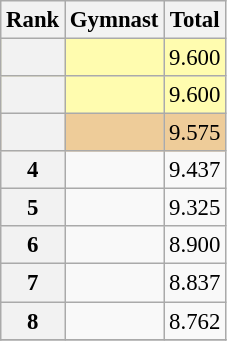<table class="wikitable sortable" style="text-align:center; font-size:95%">
<tr>
<th scope=col>Rank</th>
<th scope=col>Gymnast</th>
<th scope=col>Total</th>
</tr>
<tr bgcolor=fffcaf>
<th scope=row style="text-align:center"></th>
<td align=left></td>
<td>9.600</td>
</tr>
<tr bgcolor=fffcaf>
<th scope=row style="text-align:center"></th>
<td align=left></td>
<td>9.600</td>
</tr>
<tr bgcolor=eecc99>
<th scope=row style="text-align:center"></th>
<td align=left></td>
<td>9.575</td>
</tr>
<tr>
<th scope=row style="text-align:center">4</th>
<td align=left></td>
<td>9.437</td>
</tr>
<tr>
<th scope=row style="text-align:center">5</th>
<td align=left></td>
<td>9.325</td>
</tr>
<tr>
<th scope=row style="text-align:center">6</th>
<td align=left></td>
<td>8.900</td>
</tr>
<tr>
<th scope=row style="text-align:center">7</th>
<td align=left></td>
<td>8.837</td>
</tr>
<tr>
<th scope=row style="text-align:center">8</th>
<td align=left></td>
<td>8.762</td>
</tr>
<tr>
</tr>
</table>
